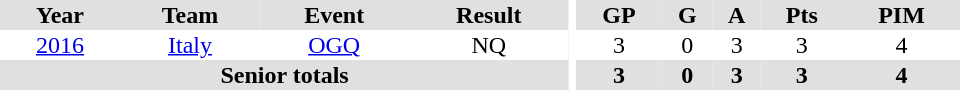<table border="0" cellpadding="1" cellspacing="0" ID="Table3" style="text-align:center; width:40em">
<tr ALIGN="center" bgcolor="#e0e0e0">
<th>Year</th>
<th>Team</th>
<th>Event</th>
<th>Result</th>
<th rowspan="99" bgcolor="#ffffff"></th>
<th>GP</th>
<th>G</th>
<th>A</th>
<th>Pts</th>
<th>PIM</th>
</tr>
<tr style="text-align:center;">
<td><a href='#'>2016</a></td>
<td><a href='#'>Italy</a></td>
<td><a href='#'>OGQ</a></td>
<td>NQ</td>
<td>3</td>
<td>0</td>
<td>3</td>
<td>3</td>
<td>4</td>
</tr>
<tr bgcolor="#e0e0e0">
<th colspan="4">Senior totals</th>
<th>3</th>
<th>0</th>
<th>3</th>
<th>3</th>
<th>4</th>
</tr>
</table>
